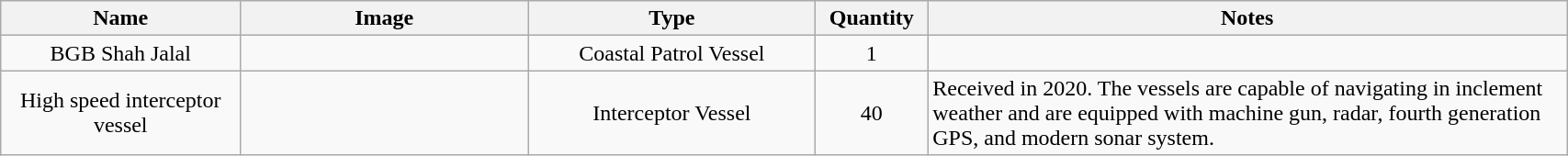<table class="wikitable" style="width:90%;">
<tr>
<th style="width:15%;">Name</th>
<th style="width:18%;">Image</th>
<th style="width:18%;">Type</th>
<th style="width:7%;">Quantity</th>
<th style="width:40%;">Notes</th>
</tr>
<tr>
<td style="text-align: center;" !>BGB Shah Jalal</td>
<td></td>
<td style="text-align: center;" !>Coastal Patrol Vessel</td>
<td style="text-align: center;" !>1</td>
<td></td>
</tr>
<tr>
<td style="text-align: center;" !>High speed interceptor vessel</td>
<td></td>
<td style="text-align: center;" !>Interceptor Vessel</td>
<td style="text-align: center;" !>40</td>
<td>Received in 2020. The vessels are capable of navigating in inclement weather and are equipped with machine gun, radar, fourth generation GPS, and modern sonar system.</td>
</tr>
</table>
